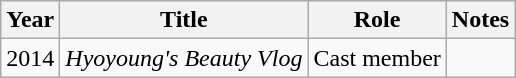<table class="wikitable">
<tr>
<th>Year</th>
<th>Title</th>
<th>Role</th>
<th>Notes</th>
</tr>
<tr>
<td>2014</td>
<td><em>Hyoyoung's Beauty Vlog</em></td>
<td>Cast member</td>
<td></td>
</tr>
</table>
